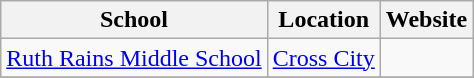<table class="wikitable" style="text-align:center">
<tr>
<th>School</th>
<th>Location</th>
<th>Website</th>
</tr>
<tr>
<td><a href='#'>Ruth Rains Middle School</a></td>
<td><a href='#'>Cross City</a></td>
<td></td>
</tr>
<tr>
</tr>
</table>
